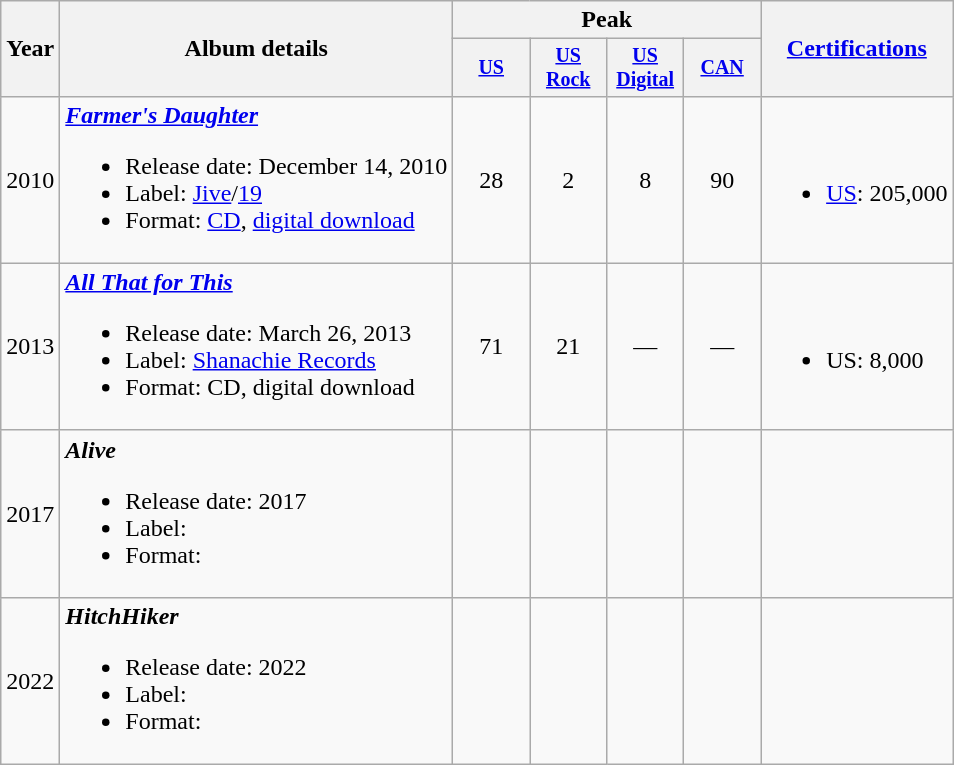<table class="wikitable" style="text-align:center;">
<tr>
<th rowspan="2">Year</th>
<th rowspan="2">Album details</th>
<th colspan="4">Peak</th>
<th rowspan="2"><a href='#'>Certifications</a></th>
</tr>
<tr style="font-size:smaller;">
<th style="width:45px;"><a href='#'>US</a></th>
<th style="width:45px;"><a href='#'>US<br>Rock</a></th>
<th style="width:45px;"><a href='#'>US<br>Digital</a></th>
<th style="width:45px;"><a href='#'>CAN</a></th>
</tr>
<tr>
<td>2010</td>
<td style="text-align:left;"><strong><em><a href='#'>Farmer's Daughter</a></em></strong><br><ul><li>Release date: December 14, 2010</li><li>Label: <a href='#'>Jive</a>/<a href='#'>19</a></li><li>Format: <a href='#'>CD</a>, <a href='#'>digital download</a></li></ul></td>
<td>28</td>
<td>2</td>
<td>8</td>
<td>90</td>
<td style="text-align:left;"><br><ul><li><a href='#'>US</a>: 205,000</li></ul></td>
</tr>
<tr>
<td>2013</td>
<td style="text-align:left;"><strong><em><a href='#'>All That for This</a></em></strong><br><ul><li>Release date: March 26, 2013 </li><li>Label: <a href='#'>Shanachie Records</a></li><li>Format: CD, digital download</li></ul></td>
<td>71</td>
<td>21</td>
<td>—</td>
<td>—</td>
<td style="text-align:left;"><br><ul><li>US: 8,000</li></ul></td>
</tr>
<tr>
<td>2017</td>
<td style="text-align:left;"><strong><em>Alive</em></strong><br><ul><li>Release date: 2017</li><li>Label:</li><li>Format:</li></ul></td>
<td></td>
<td></td>
<td></td>
<td></td>
<td style="text-align:left;"></td>
</tr>
<tr>
<td>2022</td>
<td style="text-align:left;"><strong><em>HitchHiker</em></strong><br><ul><li>Release date: 2022</li><li>Label:</li><li>Format:</li></ul></td>
<td></td>
<td></td>
<td></td>
<td></td>
<td></td>
</tr>
</table>
